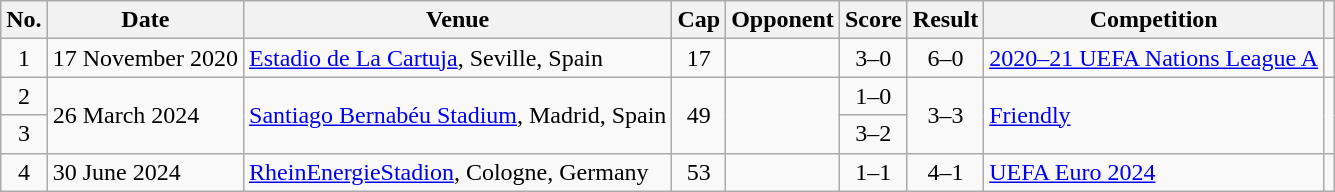<table class="wikitable sortable">
<tr>
<th scope="col">No.</th>
<th scope="col">Date</th>
<th scope="col">Venue</th>
<th scope="col">Cap</th>
<th scope="col">Opponent</th>
<th scope="col">Score</th>
<th scope="col">Result</th>
<th scope="col">Competition</th>
<th scope="col" class="unsortable"></th>
</tr>
<tr>
<td style="text-align: center;">1</td>
<td>17 November 2020</td>
<td><a href='#'>Estadio de La Cartuja</a>, Seville, Spain</td>
<td style="text-align: center;">17</td>
<td></td>
<td style="text-align: center;">3–0</td>
<td style="text-align: center;">6–0</td>
<td><a href='#'>2020–21 UEFA Nations League A</a></td>
<td style="text-align: center;"></td>
</tr>
<tr>
<td style="text-align: center;">2</td>
<td rowspan="2">26 March 2024</td>
<td rowspan="2"><a href='#'>Santiago Bernabéu Stadium</a>, Madrid, Spain</td>
<td rowspan="2" style="text-align: center;">49</td>
<td rowspan="2"></td>
<td style="text-align: center;">1–0</td>
<td rowspan="2" style="text-align: center;">3–3</td>
<td rowspan="2"><a href='#'>Friendly</a></td>
<td rowspan="2" style="text-align: center;"></td>
</tr>
<tr>
<td style="text-align: center;">3</td>
<td style="text-align: center;">3–2</td>
</tr>
<tr>
<td style="text-align: center;">4</td>
<td>30 June 2024</td>
<td><a href='#'>RheinEnergieStadion</a>, Cologne, Germany</td>
<td style="text-align: center;">53</td>
<td></td>
<td style="text-align: center;">1–1</td>
<td style="text-align: center;">4–1</td>
<td><a href='#'>UEFA Euro 2024</a></td>
<td style="text-align: center;"></td>
</tr>
</table>
